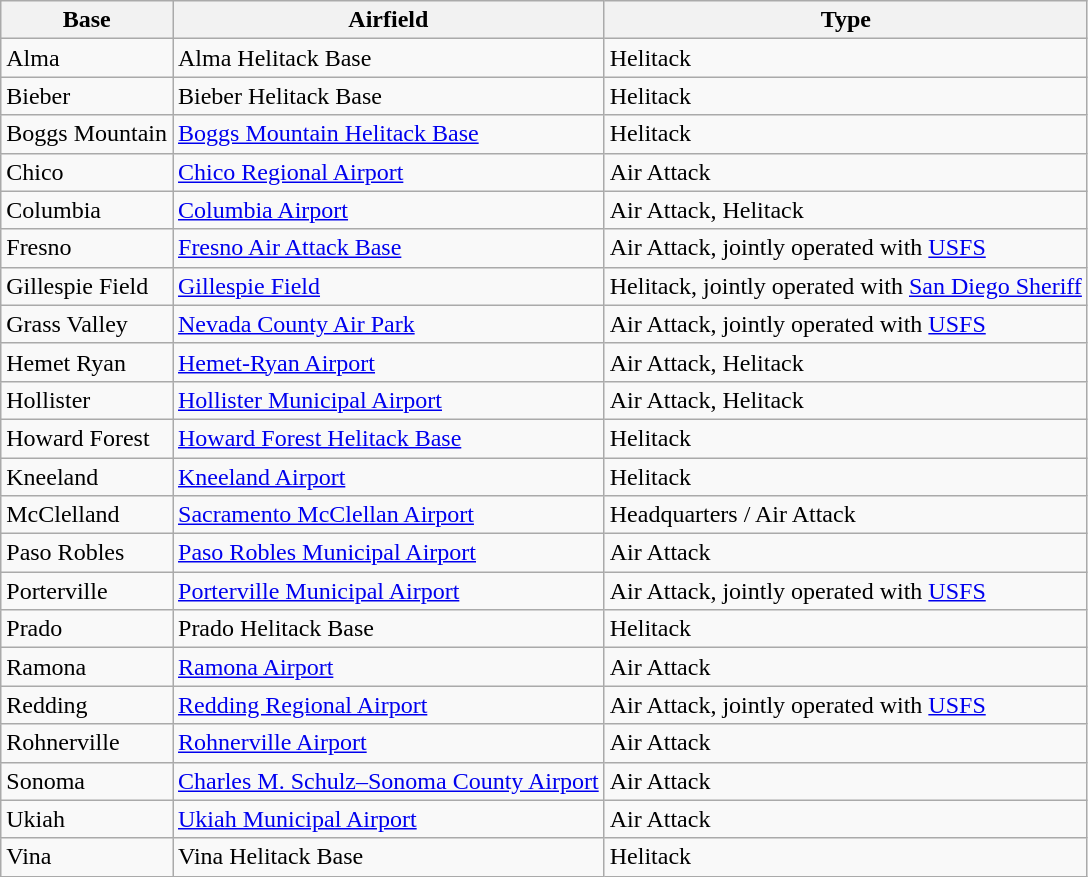<table class="wikitable">
<tr>
<th>Base</th>
<th>Airfield</th>
<th>Type</th>
</tr>
<tr>
<td>Alma</td>
<td>Alma Helitack Base</td>
<td>Helitack</td>
</tr>
<tr>
<td>Bieber</td>
<td>Bieber Helitack Base</td>
<td>Helitack</td>
</tr>
<tr>
<td>Boggs Mountain</td>
<td><a href='#'>Boggs Mountain Helitack Base</a></td>
<td>Helitack</td>
</tr>
<tr>
<td>Chico</td>
<td><a href='#'>Chico Regional Airport</a></td>
<td>Air Attack</td>
</tr>
<tr>
<td>Columbia</td>
<td><a href='#'>Columbia Airport</a></td>
<td>Air Attack, Helitack</td>
</tr>
<tr>
<td>Fresno</td>
<td><a href='#'>Fresno Air Attack Base</a></td>
<td>Air Attack, jointly operated with <a href='#'>USFS</a></td>
</tr>
<tr>
<td>Gillespie Field</td>
<td><a href='#'>Gillespie Field</a></td>
<td>Helitack, jointly operated with <a href='#'>San Diego Sheriff</a></td>
</tr>
<tr>
<td>Grass Valley</td>
<td><a href='#'>Nevada County Air Park</a></td>
<td>Air Attack, jointly operated with <a href='#'>USFS</a></td>
</tr>
<tr>
<td>Hemet Ryan</td>
<td><a href='#'>Hemet-Ryan Airport</a></td>
<td>Air Attack, Helitack</td>
</tr>
<tr>
<td>Hollister</td>
<td><a href='#'>Hollister Municipal Airport</a></td>
<td>Air Attack, Helitack</td>
</tr>
<tr>
<td>Howard Forest</td>
<td><a href='#'>Howard Forest Helitack Base</a></td>
<td>Helitack</td>
</tr>
<tr>
<td>Kneeland</td>
<td><a href='#'>Kneeland Airport</a></td>
<td>Helitack</td>
</tr>
<tr>
<td>McClelland</td>
<td><a href='#'>Sacramento McClellan Airport</a></td>
<td>Headquarters / Air Attack</td>
</tr>
<tr>
<td>Paso Robles</td>
<td><a href='#'>Paso Robles Municipal Airport</a></td>
<td>Air Attack</td>
</tr>
<tr>
<td>Porterville</td>
<td><a href='#'>Porterville Municipal Airport</a></td>
<td>Air Attack, jointly operated with <a href='#'>USFS</a></td>
</tr>
<tr>
<td>Prado</td>
<td>Prado Helitack Base</td>
<td>Helitack</td>
</tr>
<tr>
<td>Ramona</td>
<td><a href='#'>Ramona Airport</a></td>
<td>Air Attack</td>
</tr>
<tr>
<td>Redding</td>
<td><a href='#'>Redding Regional Airport</a></td>
<td>Air Attack, jointly operated with <a href='#'>USFS</a></td>
</tr>
<tr>
<td>Rohnerville</td>
<td><a href='#'>Rohnerville Airport</a></td>
<td>Air Attack</td>
</tr>
<tr>
<td>Sonoma</td>
<td><a href='#'>Charles M. Schulz–Sonoma County Airport</a></td>
<td>Air Attack</td>
</tr>
<tr>
<td>Ukiah</td>
<td><a href='#'>Ukiah Municipal Airport</a></td>
<td>Air Attack</td>
</tr>
<tr>
<td>Vina</td>
<td>Vina Helitack Base</td>
<td>Helitack</td>
</tr>
</table>
